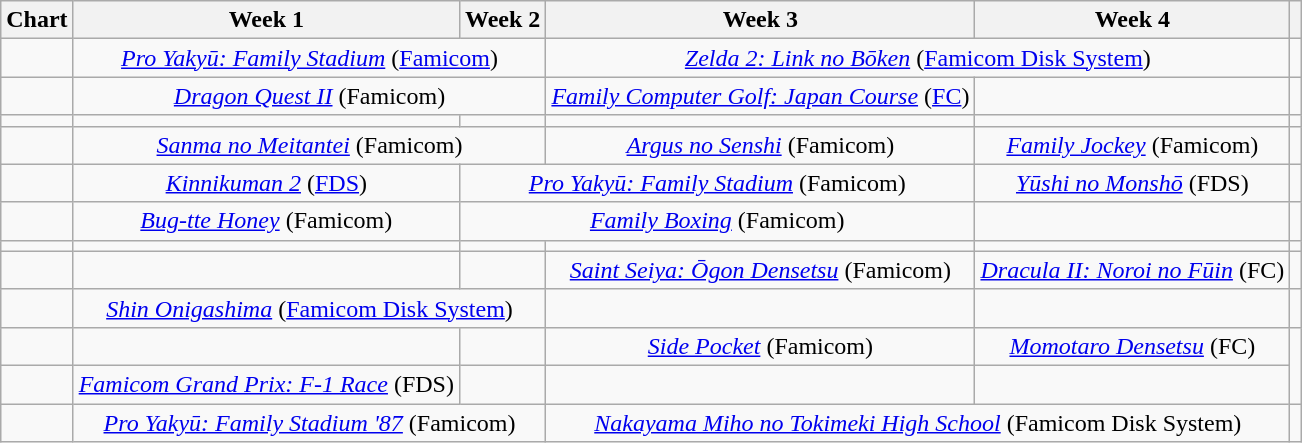<table class="wikitable sortable" style="text-align:center">
<tr>
<th>Chart</th>
<th>Week 1</th>
<th>Week 2</th>
<th>Week 3</th>
<th>Week 4</th>
<th class="unsortable"></th>
</tr>
<tr>
<td></td>
<td colspan="2"><em><a href='#'>Pro Yakyū: Family Stadium</a></em> (<a href='#'>Famicom</a>)</td>
<td colspan="2"><em><a href='#'>Zelda 2: Link no Bōken</a></em> (<a href='#'>Famicom Disk System</a>)</td>
<td></td>
</tr>
<tr>
<td></td>
<td colspan="2"><em><a href='#'>Dragon Quest II</a></em> (Famicom)</td>
<td><em><a href='#'>Family Computer Golf: Japan Course</a></em> (<a href='#'>FC</a>)</td>
<td></td>
<td></td>
</tr>
<tr>
<td></td>
<td></td>
<td></td>
<td></td>
<td></td>
<td></td>
</tr>
<tr>
<td></td>
<td colspan="2"><em><a href='#'>Sanma no Meitantei</a></em> (Famicom)</td>
<td><em><a href='#'>Argus no Senshi</a></em> (Famicom)</td>
<td><em><a href='#'>Family Jockey</a></em> (Famicom)</td>
<td></td>
</tr>
<tr>
<td></td>
<td><em><a href='#'>Kinnikuman 2</a></em> (<a href='#'>FDS</a>)</td>
<td colspan="2"><em><a href='#'>Pro Yakyū: Family Stadium</a></em> (Famicom)</td>
<td><em><a href='#'>Yūshi no Monshō</a></em> (FDS)</td>
<td></td>
</tr>
<tr>
<td></td>
<td><em><a href='#'>Bug-tte Honey</a></em> (Famicom)</td>
<td colspan="2"><em><a href='#'>Family Boxing</a></em> (Famicom)</td>
<td></td>
<td></td>
</tr>
<tr>
<td></td>
<td></td>
<td></td>
<td></td>
<td></td>
<td></td>
</tr>
<tr>
<td></td>
<td></td>
<td></td>
<td><em><a href='#'>Saint Seiya: Ōgon Densetsu</a></em> (Famicom)</td>
<td><em><a href='#'>Dracula II: Noroi no Fūin</a></em> (FC)</td>
<td></td>
</tr>
<tr>
<td></td>
<td colspan="2"><em><a href='#'>Shin Onigashima</a></em> (<a href='#'>Famicom Disk System</a>)</td>
<td></td>
<td></td>
<td></td>
</tr>
<tr>
<td></td>
<td></td>
<td></td>
<td><em><a href='#'>Side Pocket</a></em> (Famicom)</td>
<td><em><a href='#'>Momotaro Densetsu</a></em> (FC)</td>
<td rowspan="2"></td>
</tr>
<tr>
<td></td>
<td><em><a href='#'>Famicom Grand Prix: F-1 Race</a></em> (FDS)</td>
<td></td>
<td></td>
<td></td>
</tr>
<tr>
<td></td>
<td colspan="2"><em><a href='#'>Pro Yakyū: Family Stadium '87</a></em> (Famicom)</td>
<td colspan="2"><em><a href='#'>Nakayama Miho no Tokimeki High School</a></em> (Famicom Disk System)</td>
<td></td>
</tr>
</table>
